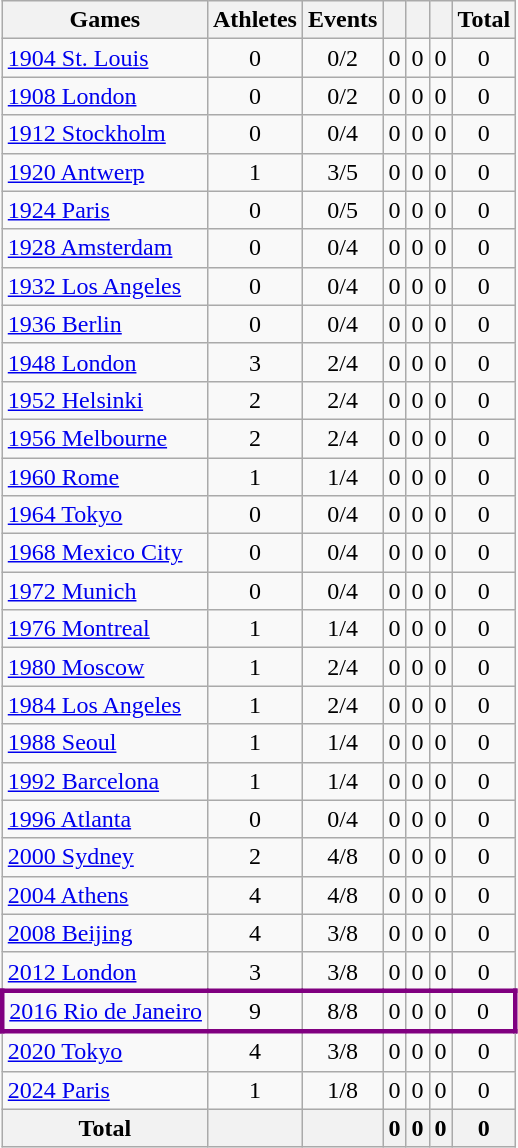<table class="wikitable sortable" style="text-align:center">
<tr>
<th>Games</th>
<th>Athletes</th>
<th>Events</th>
<th width:3em; font-weight:bold;"></th>
<th width:3em; font-weight:bold;"></th>
<th width:3em; font-weight:bold;"></th>
<th style="width:3; font-weight:bold;">Total</th>
</tr>
<tr>
<td align=left> <a href='#'>1904 St. Louis</a></td>
<td>0</td>
<td>0/2</td>
<td>0</td>
<td>0</td>
<td>0</td>
<td>0</td>
</tr>
<tr>
<td align=left> <a href='#'>1908 London</a></td>
<td>0</td>
<td>0/2</td>
<td>0</td>
<td>0</td>
<td>0</td>
<td>0</td>
</tr>
<tr>
<td align=left> <a href='#'>1912 Stockholm</a></td>
<td>0</td>
<td>0/4</td>
<td>0</td>
<td>0</td>
<td>0</td>
<td>0</td>
</tr>
<tr>
<td align=left> <a href='#'>1920 Antwerp</a></td>
<td>1</td>
<td>3/5</td>
<td>0</td>
<td>0</td>
<td>0</td>
<td>0</td>
</tr>
<tr>
<td align=left> <a href='#'>1924 Paris</a></td>
<td>0</td>
<td>0/5</td>
<td>0</td>
<td>0</td>
<td>0</td>
<td>0</td>
</tr>
<tr>
<td align=left> <a href='#'>1928 Amsterdam</a></td>
<td>0</td>
<td>0/4</td>
<td>0</td>
<td>0</td>
<td>0</td>
<td>0</td>
</tr>
<tr>
<td align=left> <a href='#'>1932 Los Angeles</a></td>
<td>0</td>
<td>0/4</td>
<td>0</td>
<td>0</td>
<td>0</td>
<td>0</td>
</tr>
<tr>
<td align=left> <a href='#'>1936 Berlin</a></td>
<td>0</td>
<td>0/4</td>
<td>0</td>
<td>0</td>
<td>0</td>
<td>0</td>
</tr>
<tr>
<td align=left> <a href='#'>1948 London</a></td>
<td>3</td>
<td>2/4</td>
<td>0</td>
<td>0</td>
<td>0</td>
<td>0</td>
</tr>
<tr>
<td align=left> <a href='#'>1952 Helsinki</a></td>
<td>2</td>
<td>2/4</td>
<td>0</td>
<td>0</td>
<td>0</td>
<td>0</td>
</tr>
<tr>
<td align=left> <a href='#'>1956 Melbourne</a></td>
<td>2</td>
<td>2/4</td>
<td>0</td>
<td>0</td>
<td>0</td>
<td>0</td>
</tr>
<tr>
<td align=left> <a href='#'>1960 Rome</a></td>
<td>1</td>
<td>1/4</td>
<td>0</td>
<td>0</td>
<td>0</td>
<td>0</td>
</tr>
<tr>
<td align=left> <a href='#'>1964 Tokyo</a></td>
<td>0</td>
<td>0/4</td>
<td>0</td>
<td>0</td>
<td>0</td>
<td>0</td>
</tr>
<tr>
<td align=left> <a href='#'>1968 Mexico City</a></td>
<td>0</td>
<td>0/4</td>
<td>0</td>
<td>0</td>
<td>0</td>
<td>0</td>
</tr>
<tr>
<td align=left> <a href='#'>1972 Munich</a></td>
<td>0</td>
<td>0/4</td>
<td>0</td>
<td>0</td>
<td>0</td>
<td>0</td>
</tr>
<tr>
<td align=left> <a href='#'>1976 Montreal</a></td>
<td>1</td>
<td>1/4</td>
<td>0</td>
<td>0</td>
<td>0</td>
<td>0</td>
</tr>
<tr>
<td align=left> <a href='#'>1980 Moscow</a></td>
<td>1</td>
<td>2/4</td>
<td>0</td>
<td>0</td>
<td>0</td>
<td>0</td>
</tr>
<tr>
<td align=left> <a href='#'>1984 Los Angeles</a></td>
<td>1</td>
<td>2/4</td>
<td>0</td>
<td>0</td>
<td>0</td>
<td>0</td>
</tr>
<tr>
<td align=left> <a href='#'>1988 Seoul</a></td>
<td>1</td>
<td>1/4</td>
<td>0</td>
<td>0</td>
<td>0</td>
<td>0</td>
</tr>
<tr>
<td align=left> <a href='#'>1992 Barcelona</a></td>
<td>1</td>
<td>1/4</td>
<td>0</td>
<td>0</td>
<td>0</td>
<td>0</td>
</tr>
<tr>
<td align=left> <a href='#'>1996 Atlanta</a></td>
<td>0</td>
<td>0/4</td>
<td>0</td>
<td>0</td>
<td>0</td>
<td>0</td>
</tr>
<tr>
<td align=left> <a href='#'>2000 Sydney</a></td>
<td>2</td>
<td>4/8</td>
<td>0</td>
<td>0</td>
<td>0</td>
<td>0</td>
</tr>
<tr>
<td align=left> <a href='#'>2004 Athens</a></td>
<td>4</td>
<td>4/8</td>
<td>0</td>
<td>0</td>
<td>0</td>
<td>0</td>
</tr>
<tr>
<td align=left> <a href='#'>2008 Beijing</a></td>
<td>4</td>
<td>3/8</td>
<td>0</td>
<td>0</td>
<td>0</td>
<td>0</td>
</tr>
<tr>
<td align=left> <a href='#'>2012 London</a></td>
<td>3</td>
<td>3/8</td>
<td>0</td>
<td>0</td>
<td>0</td>
<td>0</td>
</tr>
<tr>
</tr>
<tr align=center style="border: 3px solid purple">
<td align=left> <a href='#'>2016 Rio de Janeiro</a></td>
<td>9</td>
<td>8/8</td>
<td>0</td>
<td>0</td>
<td>0</td>
<td>0</td>
</tr>
<tr>
<td align=left> <a href='#'>2020 Tokyo</a></td>
<td>4</td>
<td>3/8</td>
<td>0</td>
<td>0</td>
<td>0</td>
<td>0</td>
</tr>
<tr>
<td align=left> <a href='#'>2024 Paris</a></td>
<td>1</td>
<td>1/8</td>
<td>0</td>
<td>0</td>
<td>0</td>
<td>0</td>
</tr>
<tr>
<th>Total</th>
<th></th>
<th></th>
<th>0</th>
<th>0</th>
<th>0</th>
<th>0</th>
</tr>
</table>
